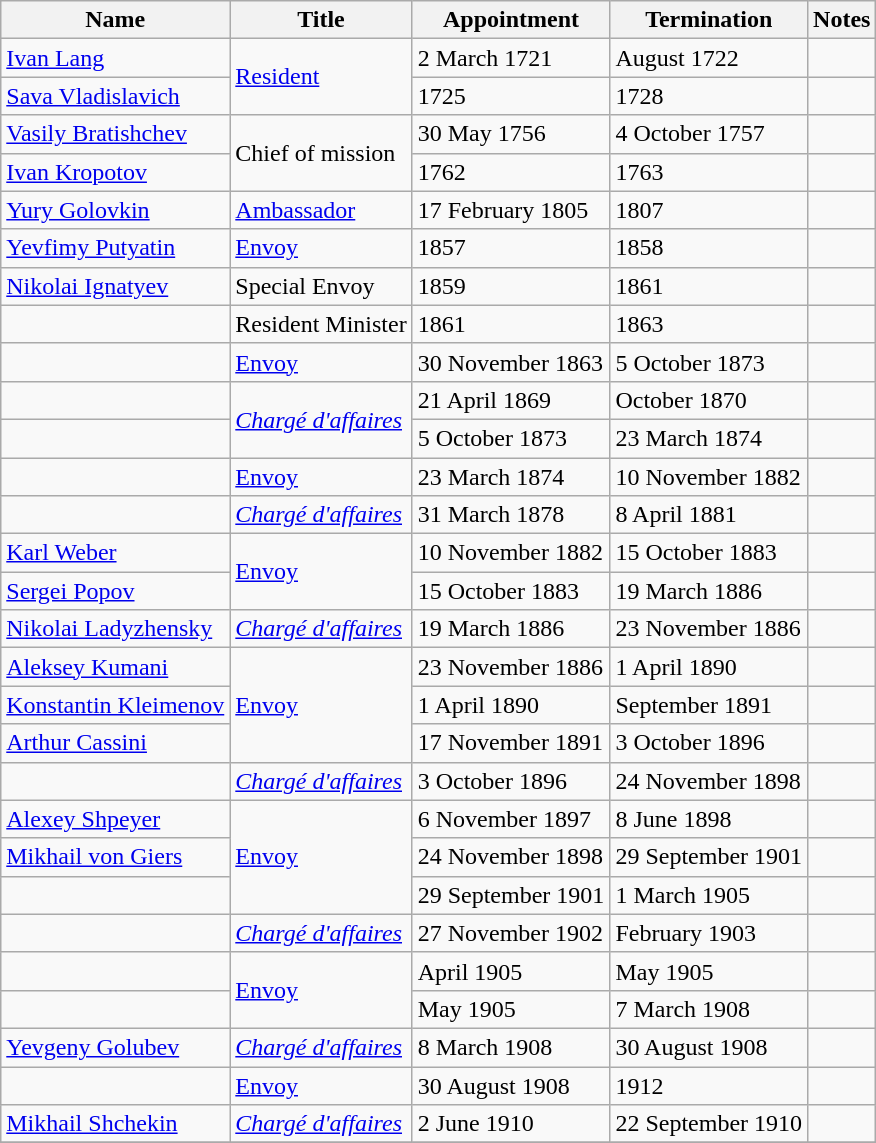<table class="wikitable">
<tr valign="middle">
<th>Name</th>
<th>Title</th>
<th>Appointment</th>
<th>Termination</th>
<th>Notes</th>
</tr>
<tr>
<td><a href='#'>Ivan Lang</a></td>
<td rowspan="2"><a href='#'>Resident</a></td>
<td>2 March 1721</td>
<td>August 1722</td>
<td></td>
</tr>
<tr>
<td><a href='#'>Sava Vladislavich</a></td>
<td>1725</td>
<td>1728</td>
<td></td>
</tr>
<tr>
<td><a href='#'>Vasily Bratishchev</a></td>
<td rowspan="2">Chief of mission</td>
<td>30 May 1756</td>
<td>4 October 1757</td>
<td></td>
</tr>
<tr>
<td><a href='#'>Ivan Kropotov</a></td>
<td>1762</td>
<td>1763</td>
<td></td>
</tr>
<tr>
<td><a href='#'>Yury Golovkin</a></td>
<td><a href='#'>Ambassador</a></td>
<td>17 February 1805</td>
<td>1807</td>
<td></td>
</tr>
<tr>
<td><a href='#'>Yevfimy Putyatin</a></td>
<td><a href='#'>Envoy</a></td>
<td>1857</td>
<td>1858</td>
<td></td>
</tr>
<tr>
<td><a href='#'>Nikolai Ignatyev</a></td>
<td>Special Envoy</td>
<td>1859</td>
<td>1861</td>
<td></td>
</tr>
<tr>
<td></td>
<td>Resident Minister</td>
<td>1861</td>
<td>1863</td>
<td></td>
</tr>
<tr>
<td></td>
<td><a href='#'>Envoy</a></td>
<td>30 November 1863</td>
<td>5 October 1873</td>
<td></td>
</tr>
<tr>
<td></td>
<td rowspan="2"><em><a href='#'>Chargé d'affaires</a></em></td>
<td>21 April 1869</td>
<td>October 1870</td>
<td></td>
</tr>
<tr>
<td></td>
<td>5 October 1873</td>
<td>23 March 1874</td>
<td></td>
</tr>
<tr>
<td></td>
<td><a href='#'>Envoy</a></td>
<td>23 March 1874</td>
<td>10 November 1882</td>
<td></td>
</tr>
<tr>
<td></td>
<td><em><a href='#'>Chargé d'affaires</a></em></td>
<td>31 March 1878</td>
<td>8 April 1881</td>
<td></td>
</tr>
<tr>
<td><a href='#'>Karl Weber</a></td>
<td rowspan="2"><a href='#'>Envoy</a></td>
<td>10 November 1882</td>
<td>15 October 1883</td>
<td></td>
</tr>
<tr>
<td><a href='#'>Sergei Popov</a></td>
<td>15 October 1883</td>
<td>19 March 1886</td>
<td></td>
</tr>
<tr>
<td><a href='#'>Nikolai Ladyzhensky</a></td>
<td><em><a href='#'>Chargé d'affaires</a></em></td>
<td>19 March 1886</td>
<td>23 November 1886</td>
<td></td>
</tr>
<tr>
<td><a href='#'>Aleksey Kumani</a></td>
<td rowspan="3"><a href='#'>Envoy</a></td>
<td>23 November 1886</td>
<td>1 April 1890</td>
<td></td>
</tr>
<tr>
<td><a href='#'>Konstantin Kleimenov</a></td>
<td>1 April 1890</td>
<td>September 1891</td>
<td></td>
</tr>
<tr>
<td><a href='#'>Arthur Cassini</a></td>
<td>17 November 1891</td>
<td>3 October 1896</td>
<td></td>
</tr>
<tr>
<td></td>
<td><em><a href='#'>Chargé d'affaires</a></em></td>
<td>3 October 1896</td>
<td>24 November 1898</td>
<td></td>
</tr>
<tr>
<td><a href='#'>Alexey Shpeyer</a></td>
<td rowspan="3"><a href='#'>Envoy</a></td>
<td>6 November 1897</td>
<td>8 June 1898</td>
<td></td>
</tr>
<tr>
<td><a href='#'>Mikhail von Giers</a></td>
<td>24 November 1898</td>
<td>29 September 1901</td>
<td></td>
</tr>
<tr>
<td></td>
<td>29 September 1901</td>
<td>1 March 1905</td>
<td></td>
</tr>
<tr>
<td></td>
<td><em><a href='#'>Chargé d'affaires</a></em></td>
<td>27 November 1902</td>
<td>February 1903</td>
<td></td>
</tr>
<tr>
<td></td>
<td rowspan="2"><a href='#'>Envoy</a></td>
<td>April 1905</td>
<td>May 1905</td>
<td></td>
</tr>
<tr>
<td></td>
<td>May 1905</td>
<td>7 March 1908</td>
<td></td>
</tr>
<tr>
<td><a href='#'>Yevgeny Golubev</a></td>
<td><em><a href='#'>Chargé d'affaires</a></em></td>
<td>8 March 1908</td>
<td>30 August 1908</td>
<td></td>
</tr>
<tr>
<td></td>
<td><a href='#'>Envoy</a></td>
<td>30 August 1908</td>
<td>1912</td>
<td></td>
</tr>
<tr>
<td><a href='#'>Mikhail Shchekin</a></td>
<td><em><a href='#'>Chargé d'affaires</a></em></td>
<td>2 June 1910</td>
<td>22 September 1910</td>
<td></td>
</tr>
<tr>
</tr>
</table>
